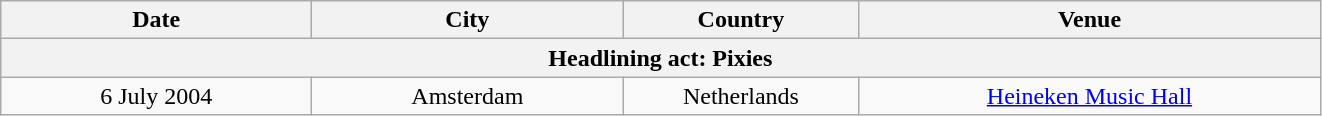<table class="wikitable" style="text-align:center;">
<tr>
<th width="200">Date</th>
<th width="200">City</th>
<th width="150">Country</th>
<th width="300">Venue</th>
</tr>
<tr>
<th colspan="4">Headlining act: Pixies</th>
</tr>
<tr>
<td>6 July 2004</td>
<td>Amsterdam</td>
<td>Netherlands</td>
<td><a href='#'>Heineken Music Hall</a></td>
</tr>
</table>
